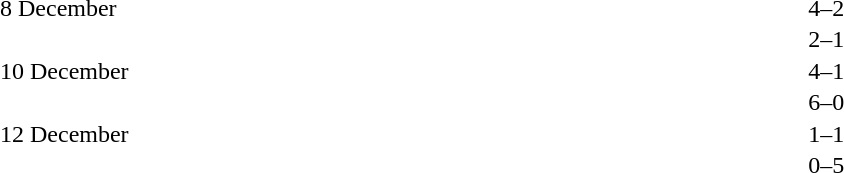<table cellspacing=1 width=70%>
<tr>
<th width=25%></th>
<th width=30%></th>
<th width=15%></th>
<th width=30%></th>
</tr>
<tr>
<td>8 December</td>
<td align=right></td>
<td align=center>4–2</td>
<td></td>
</tr>
<tr>
<td></td>
<td align=right></td>
<td align=center>2–1</td>
<td></td>
</tr>
<tr>
<td>10 December</td>
<td align=right></td>
<td align=center>4–1</td>
<td></td>
</tr>
<tr>
<td></td>
<td align=right></td>
<td align=center>6–0</td>
<td></td>
</tr>
<tr>
<td>12 December</td>
<td align=right></td>
<td align=center>1–1</td>
<td></td>
</tr>
<tr>
<td></td>
<td align=right></td>
<td align=center>0–5</td>
<td></td>
</tr>
</table>
